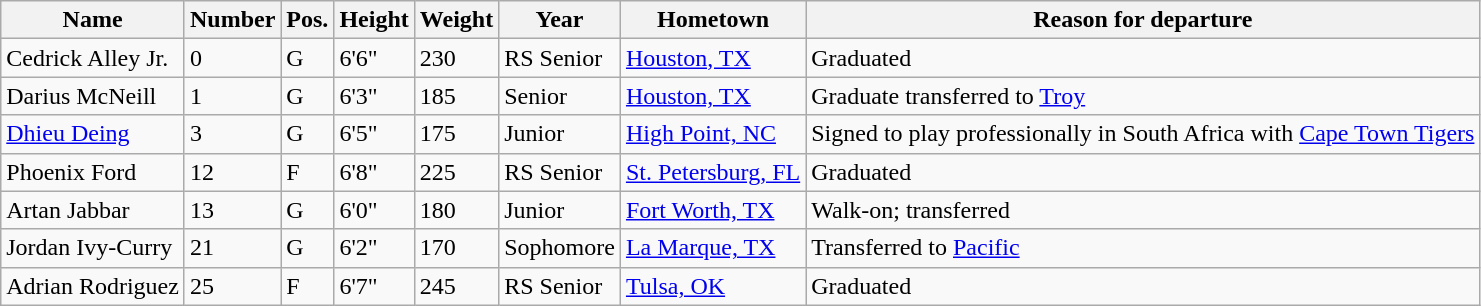<table class="wikitable sortable" border="1">
<tr>
<th>Name</th>
<th>Number</th>
<th>Pos.</th>
<th>Height</th>
<th>Weight</th>
<th>Year</th>
<th>Hometown</th>
<th class="unsortable">Reason for departure</th>
</tr>
<tr>
<td>Cedrick Alley Jr.</td>
<td>0</td>
<td>G</td>
<td>6'6"</td>
<td>230</td>
<td>RS Senior</td>
<td><a href='#'>Houston, TX</a></td>
<td>Graduated</td>
</tr>
<tr>
<td>Darius McNeill</td>
<td>1</td>
<td>G</td>
<td>6'3"</td>
<td>185</td>
<td>Senior</td>
<td><a href='#'>Houston, TX</a></td>
<td>Graduate transferred to <a href='#'>Troy</a></td>
</tr>
<tr>
<td><a href='#'>Dhieu Deing</a></td>
<td>3</td>
<td>G</td>
<td>6'5"</td>
<td>175</td>
<td>Junior</td>
<td><a href='#'>High Point, NC</a></td>
<td>Signed to play professionally in South Africa with <a href='#'>Cape Town Tigers</a></td>
</tr>
<tr>
<td>Phoenix Ford</td>
<td>12</td>
<td>F</td>
<td>6'8"</td>
<td>225</td>
<td>RS Senior</td>
<td><a href='#'>St. Petersburg, FL</a></td>
<td>Graduated</td>
</tr>
<tr>
<td>Artan Jabbar</td>
<td>13</td>
<td>G</td>
<td>6'0"</td>
<td>180</td>
<td>Junior</td>
<td><a href='#'>Fort Worth, TX</a></td>
<td>Walk-on; transferred</td>
</tr>
<tr>
<td>Jordan Ivy-Curry</td>
<td>21</td>
<td>G</td>
<td>6'2"</td>
<td>170</td>
<td>Sophomore</td>
<td><a href='#'>La Marque, TX</a></td>
<td>Transferred to <a href='#'>Pacific</a></td>
</tr>
<tr>
<td>Adrian Rodriguez</td>
<td>25</td>
<td>F</td>
<td>6'7"</td>
<td>245</td>
<td>RS Senior</td>
<td><a href='#'>Tulsa, OK</a></td>
<td>Graduated</td>
</tr>
</table>
